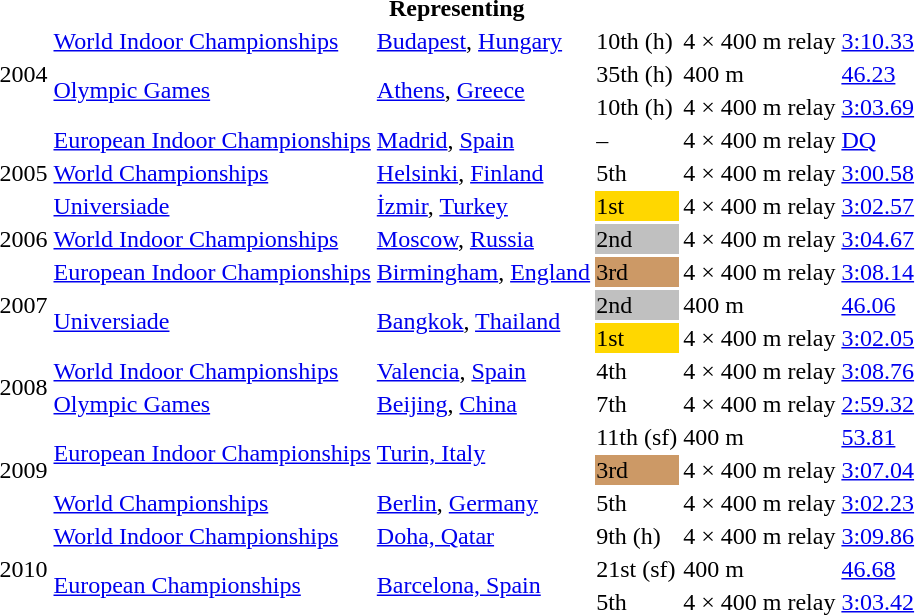<table>
<tr>
<th colspan="6">Representing </th>
</tr>
<tr>
<td rowspan=3>2004</td>
<td><a href='#'>World Indoor Championships</a></td>
<td><a href='#'>Budapest</a>, <a href='#'>Hungary</a></td>
<td>10th (h)</td>
<td>4 × 400 m relay</td>
<td><a href='#'>3:10.33</a></td>
</tr>
<tr>
<td rowspan=2><a href='#'>Olympic Games</a></td>
<td rowspan=2><a href='#'>Athens</a>, <a href='#'>Greece</a></td>
<td>35th (h)</td>
<td>400 m</td>
<td><a href='#'>46.23</a></td>
</tr>
<tr>
<td>10th (h)</td>
<td>4 × 400 m relay</td>
<td><a href='#'>3:03.69</a></td>
</tr>
<tr>
<td rowspan=3>2005</td>
<td><a href='#'>European Indoor Championships</a></td>
<td><a href='#'>Madrid</a>, <a href='#'>Spain</a></td>
<td>–</td>
<td>4 × 400 m relay</td>
<td><a href='#'>DQ</a></td>
</tr>
<tr>
<td><a href='#'>World Championships</a></td>
<td><a href='#'>Helsinki</a>, <a href='#'>Finland</a></td>
<td>5th</td>
<td>4 × 400 m relay</td>
<td><a href='#'>3:00.58</a></td>
</tr>
<tr>
<td><a href='#'>Universiade</a></td>
<td><a href='#'>İzmir</a>, <a href='#'>Turkey</a></td>
<td bgcolor="gold">1st</td>
<td>4 × 400 m relay</td>
<td><a href='#'>3:02.57</a></td>
</tr>
<tr>
<td>2006</td>
<td><a href='#'>World Indoor Championships</a></td>
<td><a href='#'>Moscow</a>, <a href='#'>Russia</a></td>
<td bgcolor="silver">2nd</td>
<td>4 × 400 m relay</td>
<td><a href='#'>3:04.67</a></td>
</tr>
<tr>
<td rowspan=3>2007</td>
<td><a href='#'>European Indoor Championships</a></td>
<td><a href='#'>Birmingham</a>, <a href='#'>England</a></td>
<td bgcolor="cc9966">3rd</td>
<td>4 × 400 m relay</td>
<td><a href='#'>3:08.14</a></td>
</tr>
<tr>
<td rowspan=2><a href='#'>Universiade</a></td>
<td rowspan=2><a href='#'>Bangkok</a>, <a href='#'>Thailand</a></td>
<td bgcolor="silver">2nd</td>
<td>400 m</td>
<td><a href='#'>46.06</a></td>
</tr>
<tr>
<td bgcolor="gold">1st</td>
<td>4 × 400 m relay</td>
<td><a href='#'>3:02.05</a></td>
</tr>
<tr>
<td rowspan=2>2008</td>
<td><a href='#'>World Indoor Championships</a></td>
<td><a href='#'>Valencia</a>, <a href='#'>Spain</a></td>
<td>4th</td>
<td>4 × 400 m relay</td>
<td><a href='#'>3:08.76</a></td>
</tr>
<tr>
<td><a href='#'>Olympic Games</a></td>
<td><a href='#'>Beijing</a>, <a href='#'>China</a></td>
<td>7th</td>
<td>4 × 400 m relay</td>
<td><a href='#'>2:59.32</a></td>
</tr>
<tr>
<td rowspan=3>2009</td>
<td rowspan=2><a href='#'>European Indoor Championships</a></td>
<td rowspan=2><a href='#'>Turin, Italy</a></td>
<td>11th (sf)</td>
<td>400 m</td>
<td><a href='#'>53.81</a></td>
</tr>
<tr>
<td bgcolor="cc9966">3rd</td>
<td>4 × 400 m relay</td>
<td><a href='#'>3:07.04</a></td>
</tr>
<tr>
<td><a href='#'>World Championships</a></td>
<td><a href='#'>Berlin</a>, <a href='#'>Germany</a></td>
<td>5th</td>
<td>4 × 400 m relay</td>
<td><a href='#'>3:02.23</a></td>
</tr>
<tr>
<td rowspan=3>2010</td>
<td><a href='#'>World Indoor Championships</a></td>
<td><a href='#'>Doha, Qatar</a></td>
<td>9th (h)</td>
<td>4 × 400 m relay</td>
<td><a href='#'>3:09.86</a></td>
</tr>
<tr>
<td rowspan=2><a href='#'>European Championships</a></td>
<td rowspan=2><a href='#'>Barcelona, Spain</a></td>
<td>21st (sf)</td>
<td>400 m</td>
<td><a href='#'>46.68</a></td>
</tr>
<tr>
<td>5th</td>
<td>4 × 400 m relay</td>
<td><a href='#'>3:03.42</a></td>
</tr>
</table>
